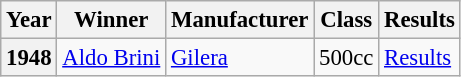<table class="wikitable" style="font-size:95%">
<tr>
<th>Year</th>
<th>Winner</th>
<th>Manufacturer</th>
<th>Class</th>
<th>Results</th>
</tr>
<tr>
<th>1948</th>
<td> <a href='#'>Aldo Brini</a></td>
<td><a href='#'>Gilera</a></td>
<td>500cc</td>
<td><a href='#'>Results</a></td>
</tr>
</table>
